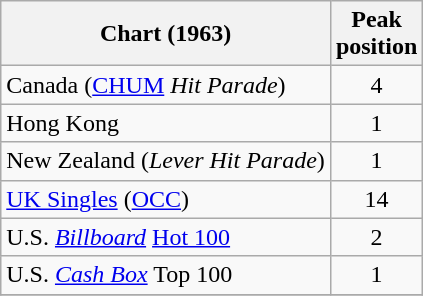<table class="wikitable sortable">
<tr>
<th>Chart (1963)</th>
<th>Peak<br>position</th>
</tr>
<tr>
<td>Canada (<a href='#'>CHUM</a> <em>Hit Parade</em>)</td>
<td style="text-align:center;">4</td>
</tr>
<tr>
<td>Hong Kong</td>
<td style="text-align:center;">1</td>
</tr>
<tr>
<td>New Zealand (<em>Lever Hit Parade</em>)</td>
<td style="text-align:center;">1</td>
</tr>
<tr>
<td><a href='#'>UK Singles</a> (<a href='#'>OCC</a>)</td>
<td style="text-align:center;">14</td>
</tr>
<tr>
<td>U.S. <em><a href='#'>Billboard</a></em> <a href='#'>Hot 100</a></td>
<td style="text-align:center;">2</td>
</tr>
<tr>
<td>U.S. <a href='#'><em>Cash Box</em></a> Top 100</td>
<td align="center">1</td>
</tr>
<tr>
</tr>
</table>
